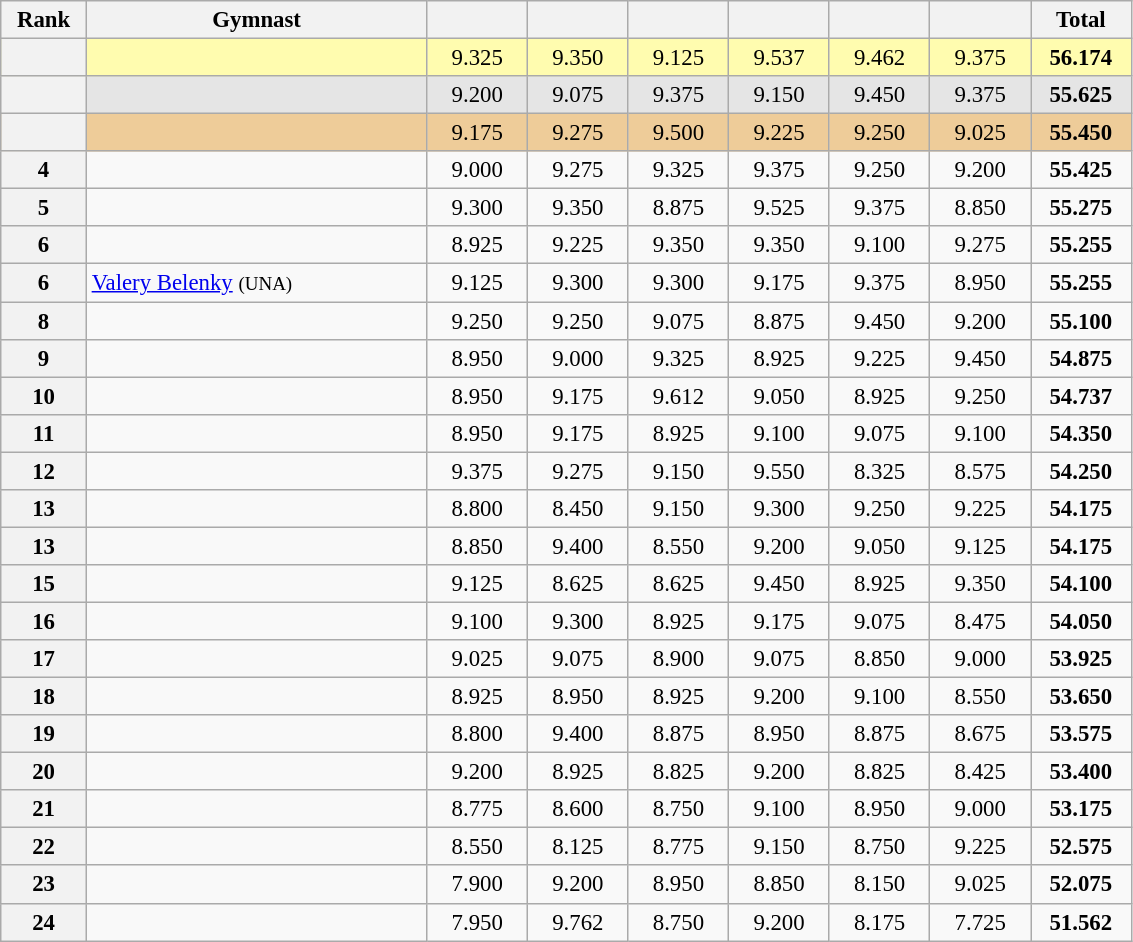<table class="wikitable sortable" style="text-align:center; font-size:95%">
<tr>
<th scope="col" style="width:50px;">Rank</th>
<th scope="col" style="width:220px;">Gymnast</th>
<th scope="col" style="width:60px;"></th>
<th scope="col" style="width:60px;"></th>
<th scope="col" style="width:60px;"></th>
<th scope="col" style="width:60px;"></th>
<th scope="col" style="width:60px;"></th>
<th scope="col" style="width:60px;"></th>
<th scope="col" style="width:60px;">Total</th>
</tr>
<tr style="background:#fffcaf;">
<th scope=row style="text-align:center"></th>
<td align=left></td>
<td>9.325</td>
<td>9.350</td>
<td>9.125</td>
<td>9.537</td>
<td>9.462</td>
<td>9.375</td>
<td><strong>56.174</strong></td>
</tr>
<tr style="background:#e5e5e5;">
<th scope=row style="text-align:center"></th>
<td align=left></td>
<td>9.200</td>
<td>9.075</td>
<td>9.375</td>
<td>9.150</td>
<td>9.450</td>
<td>9.375</td>
<td><strong>55.625</strong></td>
</tr>
<tr style="background:#ec9;">
<th scope=row style="text-align:center"></th>
<td align=left></td>
<td>9.175</td>
<td>9.275</td>
<td>9.500</td>
<td>9.225</td>
<td>9.250</td>
<td>9.025</td>
<td><strong>55.450</strong></td>
</tr>
<tr>
<th scope=row style="text-align:center">4</th>
<td align=left></td>
<td>9.000</td>
<td>9.275</td>
<td>9.325</td>
<td>9.375</td>
<td>9.250</td>
<td>9.200</td>
<td><strong>55.425</strong></td>
</tr>
<tr>
<th scope=row style="text-align:center">5</th>
<td align=left></td>
<td>9.300</td>
<td>9.350</td>
<td>8.875</td>
<td>9.525</td>
<td>9.375</td>
<td>8.850</td>
<td><strong>55.275</strong></td>
</tr>
<tr>
<th scope=row style="text-align:center">6</th>
<td align=left></td>
<td>8.925</td>
<td>9.225</td>
<td>9.350</td>
<td>9.350</td>
<td>9.100</td>
<td>9.275</td>
<td><strong>55.255</strong></td>
</tr>
<tr>
<th scope=row style="text-align:center">6</th>
<td align=left> <a href='#'>Valery Belenky</a> <small>(UNA)</small></td>
<td>9.125</td>
<td>9.300</td>
<td>9.300</td>
<td>9.175</td>
<td>9.375</td>
<td>8.950</td>
<td><strong>55.255</strong></td>
</tr>
<tr>
<th scope=row style="text-align:center">8</th>
<td align=left></td>
<td>9.250</td>
<td>9.250</td>
<td>9.075</td>
<td>8.875</td>
<td>9.450</td>
<td>9.200</td>
<td><strong>55.100</strong></td>
</tr>
<tr>
<th scope=row style="text-align:center">9</th>
<td align=left></td>
<td>8.950</td>
<td>9.000</td>
<td>9.325</td>
<td>8.925</td>
<td>9.225</td>
<td>9.450</td>
<td><strong>54.875</strong></td>
</tr>
<tr>
<th scope=row style="text-align:center">10</th>
<td align=left></td>
<td>8.950</td>
<td>9.175</td>
<td>9.612</td>
<td>9.050</td>
<td>8.925</td>
<td>9.250</td>
<td><strong>54.737</strong></td>
</tr>
<tr>
<th scope=row style="text-align:center">11</th>
<td align=left></td>
<td>8.950</td>
<td>9.175</td>
<td>8.925</td>
<td>9.100</td>
<td>9.075</td>
<td>9.100</td>
<td><strong>54.350</strong></td>
</tr>
<tr>
<th scope=row style="text-align:center">12</th>
<td align=left></td>
<td>9.375</td>
<td>9.275</td>
<td>9.150</td>
<td>9.550</td>
<td>8.325</td>
<td>8.575</td>
<td><strong>54.250</strong></td>
</tr>
<tr>
<th scope=row style="text-align:center">13</th>
<td align=left></td>
<td>8.800</td>
<td>8.450</td>
<td>9.150</td>
<td>9.300</td>
<td>9.250</td>
<td>9.225</td>
<td><strong>54.175</strong></td>
</tr>
<tr>
<th scope=row style="text-align:center">13</th>
<td align=left></td>
<td>8.850</td>
<td>9.400</td>
<td>8.550</td>
<td>9.200</td>
<td>9.050</td>
<td>9.125</td>
<td><strong>54.175</strong></td>
</tr>
<tr>
<th scope=row style="text-align:center">15</th>
<td align=left></td>
<td>9.125</td>
<td>8.625</td>
<td>8.625</td>
<td>9.450</td>
<td>8.925</td>
<td>9.350</td>
<td><strong>54.100</strong></td>
</tr>
<tr>
<th scope=row style="text-align:center">16</th>
<td align=left></td>
<td>9.100</td>
<td>9.300</td>
<td>8.925</td>
<td>9.175</td>
<td>9.075</td>
<td>8.475</td>
<td><strong>54.050</strong></td>
</tr>
<tr>
<th scope=row style="text-align:center">17</th>
<td align=left></td>
<td>9.025</td>
<td>9.075</td>
<td>8.900</td>
<td>9.075</td>
<td>8.850</td>
<td>9.000</td>
<td><strong>53.925</strong></td>
</tr>
<tr>
<th scope=row style="text-align:center">18</th>
<td align=left></td>
<td>8.925</td>
<td>8.950</td>
<td>8.925</td>
<td>9.200</td>
<td>9.100</td>
<td>8.550</td>
<td><strong>53.650</strong></td>
</tr>
<tr>
<th scope=row style="text-align:center">19</th>
<td align=left></td>
<td>8.800</td>
<td>9.400</td>
<td>8.875</td>
<td>8.950</td>
<td>8.875</td>
<td>8.675</td>
<td><strong>53.575</strong></td>
</tr>
<tr>
<th scope=row style="text-align:center">20</th>
<td align=left></td>
<td>9.200</td>
<td>8.925</td>
<td>8.825</td>
<td>9.200</td>
<td>8.825</td>
<td>8.425</td>
<td><strong>53.400</strong></td>
</tr>
<tr>
<th scope=row style="text-align:center">21</th>
<td align=left></td>
<td>8.775</td>
<td>8.600</td>
<td>8.750</td>
<td>9.100</td>
<td>8.950</td>
<td>9.000</td>
<td><strong>53.175</strong></td>
</tr>
<tr>
<th scope=row style="text-align:center">22</th>
<td align=left></td>
<td>8.550</td>
<td>8.125</td>
<td>8.775</td>
<td>9.150</td>
<td>8.750</td>
<td>9.225</td>
<td><strong>52.575</strong></td>
</tr>
<tr>
<th scope=row style="text-align:center">23</th>
<td align=left></td>
<td>7.900</td>
<td>9.200</td>
<td>8.950</td>
<td>8.850</td>
<td>8.150</td>
<td>9.025</td>
<td><strong>52.075</strong></td>
</tr>
<tr>
<th scope=row style="text-align:center">24</th>
<td align=left></td>
<td>7.950</td>
<td>9.762</td>
<td>8.750</td>
<td>9.200</td>
<td>8.175</td>
<td>7.725</td>
<td><strong>51.562</strong></td>
</tr>
</table>
